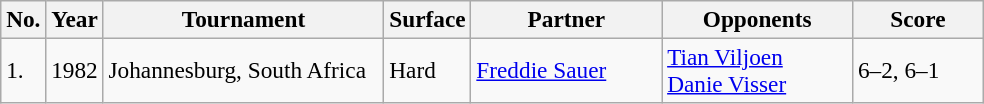<table class="sortable wikitable" style=font-size:97%>
<tr>
<th width=20>No.</th>
<th width=30>Year</th>
<th width=180>Tournament</th>
<th width=50>Surface</th>
<th width=120>Partner</th>
<th width=120>Opponents</th>
<th style="width:80px" class="unsortable">Score</th>
</tr>
<tr>
<td>1.</td>
<td>1982</td>
<td>Johannesburg, South Africa</td>
<td>Hard</td>
<td> <a href='#'>Freddie Sauer</a></td>
<td> <a href='#'>Tian Viljoen</a><br> <a href='#'>Danie Visser</a></td>
<td>6–2, 6–1</td>
</tr>
</table>
